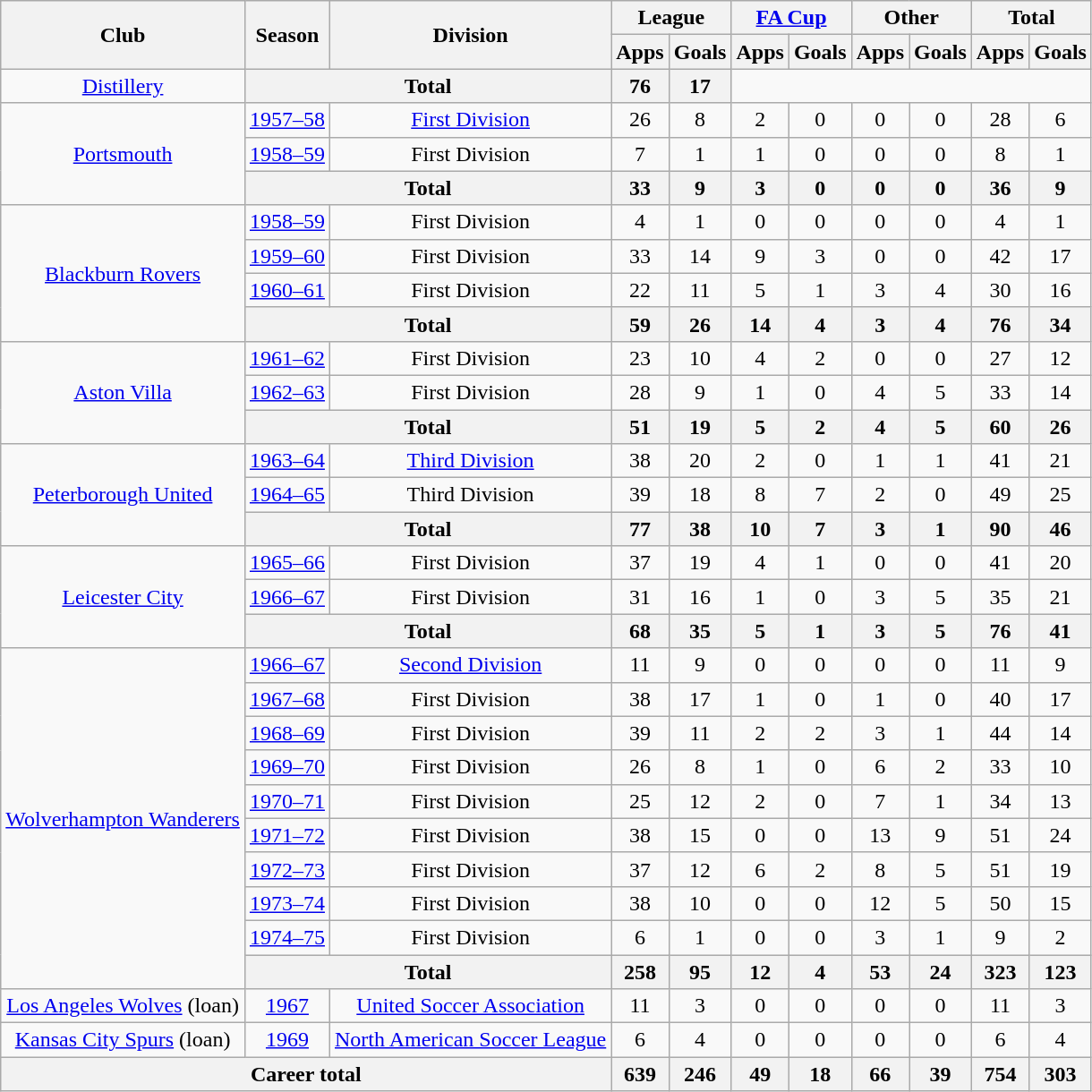<table class="wikitable" style="text-align:center">
<tr>
<th rowspan="2">Club</th>
<th rowspan="2">Season</th>
<th rowspan="2">Division</th>
<th colspan="2">League</th>
<th colspan="2"><a href='#'>FA Cup</a></th>
<th colspan="2">Other</th>
<th colspan="2">Total</th>
</tr>
<tr>
<th>Apps</th>
<th>Goals</th>
<th>Apps</th>
<th>Goals</th>
<th>Apps</th>
<th>Goals</th>
<th>Apps</th>
<th>Goals</th>
</tr>
<tr>
<td><a href='#'>Distillery</a></td>
<th colspan="2">Total</th>
<th>76</th>
<th>17</th>
</tr>
<tr>
<td rowspan="3"><a href='#'>Portsmouth</a></td>
<td><a href='#'>1957–58</a></td>
<td><a href='#'>First Division</a></td>
<td>26</td>
<td>8</td>
<td>2</td>
<td>0</td>
<td>0</td>
<td>0</td>
<td>28</td>
<td>6</td>
</tr>
<tr>
<td><a href='#'>1958–59</a></td>
<td>First Division</td>
<td>7</td>
<td>1</td>
<td>1</td>
<td>0</td>
<td>0</td>
<td>0</td>
<td>8</td>
<td>1</td>
</tr>
<tr>
<th colspan="2">Total</th>
<th>33</th>
<th>9</th>
<th>3</th>
<th>0</th>
<th>0</th>
<th>0</th>
<th>36</th>
<th>9</th>
</tr>
<tr>
<td rowspan="4"><a href='#'>Blackburn Rovers</a></td>
<td><a href='#'>1958–59</a></td>
<td>First Division</td>
<td>4</td>
<td>1</td>
<td>0</td>
<td>0</td>
<td>0</td>
<td>0</td>
<td>4</td>
<td>1</td>
</tr>
<tr>
<td><a href='#'>1959–60</a></td>
<td>First Division</td>
<td>33</td>
<td>14</td>
<td>9</td>
<td>3</td>
<td>0</td>
<td>0</td>
<td>42</td>
<td>17</td>
</tr>
<tr>
<td><a href='#'>1960–61</a></td>
<td>First Division</td>
<td>22</td>
<td>11</td>
<td>5</td>
<td>1</td>
<td>3</td>
<td>4</td>
<td>30</td>
<td>16</td>
</tr>
<tr>
<th colspan="2">Total</th>
<th>59</th>
<th>26</th>
<th>14</th>
<th>4</th>
<th>3</th>
<th>4</th>
<th>76</th>
<th>34</th>
</tr>
<tr>
<td rowspan="3"><a href='#'>Aston Villa</a></td>
<td><a href='#'>1961–62</a></td>
<td>First Division</td>
<td>23</td>
<td>10</td>
<td>4</td>
<td>2</td>
<td>0</td>
<td>0</td>
<td>27</td>
<td>12</td>
</tr>
<tr>
<td><a href='#'>1962–63</a></td>
<td>First Division</td>
<td>28</td>
<td>9</td>
<td>1</td>
<td>0</td>
<td>4</td>
<td>5</td>
<td>33</td>
<td>14</td>
</tr>
<tr>
<th colspan="2">Total</th>
<th>51</th>
<th>19</th>
<th>5</th>
<th>2</th>
<th>4</th>
<th>5</th>
<th>60</th>
<th>26</th>
</tr>
<tr>
<td rowspan="3"><a href='#'>Peterborough United</a></td>
<td><a href='#'>1963–64</a></td>
<td><a href='#'>Third Division</a></td>
<td>38</td>
<td>20</td>
<td>2</td>
<td>0</td>
<td>1</td>
<td>1</td>
<td>41</td>
<td>21</td>
</tr>
<tr>
<td><a href='#'>1964–65</a></td>
<td>Third Division</td>
<td>39</td>
<td>18</td>
<td>8</td>
<td>7</td>
<td>2</td>
<td>0</td>
<td>49</td>
<td>25</td>
</tr>
<tr>
<th colspan="2">Total</th>
<th>77</th>
<th>38</th>
<th>10</th>
<th>7</th>
<th>3</th>
<th>1</th>
<th>90</th>
<th>46</th>
</tr>
<tr>
<td rowspan="3"><a href='#'>Leicester City</a></td>
<td><a href='#'>1965–66</a></td>
<td>First Division</td>
<td>37</td>
<td>19</td>
<td>4</td>
<td>1</td>
<td>0</td>
<td>0</td>
<td>41</td>
<td>20</td>
</tr>
<tr>
<td><a href='#'>1966–67</a></td>
<td>First Division</td>
<td>31</td>
<td>16</td>
<td>1</td>
<td>0</td>
<td>3</td>
<td>5</td>
<td>35</td>
<td>21</td>
</tr>
<tr>
<th colspan="2">Total</th>
<th>68</th>
<th>35</th>
<th>5</th>
<th>1</th>
<th>3</th>
<th>5</th>
<th>76</th>
<th>41</th>
</tr>
<tr>
<td rowspan="10"><a href='#'>Wolverhampton Wanderers</a></td>
<td><a href='#'>1966–67</a></td>
<td><a href='#'>Second Division</a></td>
<td>11</td>
<td>9</td>
<td>0</td>
<td>0</td>
<td>0</td>
<td>0</td>
<td>11</td>
<td>9</td>
</tr>
<tr>
<td><a href='#'>1967–68</a></td>
<td>First Division</td>
<td>38</td>
<td>17</td>
<td>1</td>
<td>0</td>
<td>1</td>
<td>0</td>
<td>40</td>
<td>17</td>
</tr>
<tr>
<td><a href='#'>1968–69</a></td>
<td>First Division</td>
<td>39</td>
<td>11</td>
<td>2</td>
<td>2</td>
<td>3</td>
<td>1</td>
<td>44</td>
<td>14</td>
</tr>
<tr>
<td><a href='#'>1969–70</a></td>
<td>First Division</td>
<td>26</td>
<td>8</td>
<td>1</td>
<td>0</td>
<td>6</td>
<td>2</td>
<td>33</td>
<td>10</td>
</tr>
<tr>
<td><a href='#'>1970–71</a></td>
<td>First Division</td>
<td>25</td>
<td>12</td>
<td>2</td>
<td>0</td>
<td>7</td>
<td>1</td>
<td>34</td>
<td>13</td>
</tr>
<tr>
<td><a href='#'>1971–72</a></td>
<td>First Division</td>
<td>38</td>
<td>15</td>
<td>0</td>
<td>0</td>
<td>13</td>
<td>9</td>
<td>51</td>
<td>24</td>
</tr>
<tr>
<td><a href='#'>1972–73</a></td>
<td>First Division</td>
<td>37</td>
<td>12</td>
<td>6</td>
<td>2</td>
<td>8</td>
<td>5</td>
<td>51</td>
<td>19</td>
</tr>
<tr>
<td><a href='#'>1973–74</a></td>
<td>First Division</td>
<td>38</td>
<td>10</td>
<td>0</td>
<td>0</td>
<td>12</td>
<td>5</td>
<td>50</td>
<td>15</td>
</tr>
<tr>
<td><a href='#'>1974–75</a></td>
<td>First Division</td>
<td>6</td>
<td>1</td>
<td>0</td>
<td>0</td>
<td>3</td>
<td>1</td>
<td>9</td>
<td>2</td>
</tr>
<tr>
<th colspan="2">Total</th>
<th>258</th>
<th>95</th>
<th>12</th>
<th>4</th>
<th>53</th>
<th>24</th>
<th>323</th>
<th>123</th>
</tr>
<tr>
<td><a href='#'>Los Angeles Wolves</a> (loan)</td>
<td><a href='#'>1967</a></td>
<td><a href='#'>United Soccer Association</a></td>
<td>11</td>
<td>3</td>
<td>0</td>
<td>0</td>
<td>0</td>
<td>0</td>
<td>11</td>
<td>3</td>
</tr>
<tr>
<td><a href='#'>Kansas City Spurs</a> (loan)</td>
<td><a href='#'>1969</a></td>
<td><a href='#'>North American Soccer League</a></td>
<td>6</td>
<td>4</td>
<td>0</td>
<td>0</td>
<td>0</td>
<td>0</td>
<td>6</td>
<td>4</td>
</tr>
<tr>
<th colspan="3">Career total</th>
<th>639</th>
<th>246</th>
<th>49</th>
<th>18</th>
<th>66</th>
<th>39</th>
<th>754</th>
<th>303</th>
</tr>
</table>
